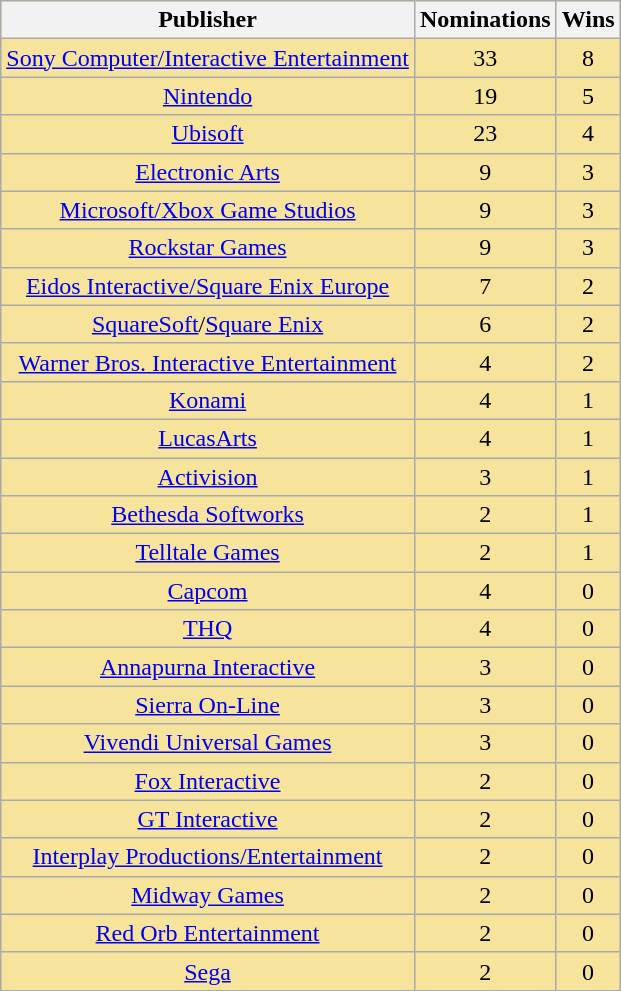<table class="wikitable sortable plainrowheaders" rowspan="2" style="text-align:center; background: #f6e39c">
<tr>
<th scope="col">Publisher</th>
<th scope="col">Nominations</th>
<th scope="col">Wins</th>
</tr>
<tr>
<td><a href='#'>Sony Computer/Interactive Entertainment</a></td>
<td>33</td>
<td>8</td>
</tr>
<tr>
<td><a href='#'>Nintendo</a></td>
<td>19</td>
<td>5</td>
</tr>
<tr>
<td><a href='#'>Ubisoft</a></td>
<td>23</td>
<td>4</td>
</tr>
<tr>
<td><a href='#'>Electronic Arts</a></td>
<td>9</td>
<td>3</td>
</tr>
<tr>
<td><a href='#'>Microsoft/Xbox Game Studios</a></td>
<td>9</td>
<td>3</td>
</tr>
<tr>
<td><a href='#'>Rockstar Games</a></td>
<td>9</td>
<td>3</td>
</tr>
<tr>
<td><a href='#'>Eidos Interactive/Square Enix Europe</a></td>
<td>7</td>
<td>2</td>
</tr>
<tr>
<td><a href='#'>SquareSoft</a>/<a href='#'>Square Enix</a></td>
<td>6</td>
<td>2</td>
</tr>
<tr>
<td><a href='#'>Warner Bros. Interactive Entertainment</a></td>
<td>4</td>
<td>2</td>
</tr>
<tr>
<td><a href='#'>Konami</a></td>
<td>4</td>
<td>1</td>
</tr>
<tr>
<td><a href='#'>LucasArts</a></td>
<td>4</td>
<td>1</td>
</tr>
<tr>
<td><a href='#'>Activision</a></td>
<td>3</td>
<td>1</td>
</tr>
<tr>
<td><a href='#'>Bethesda Softworks</a></td>
<td>2</td>
<td>1</td>
</tr>
<tr>
<td><a href='#'>Telltale Games</a></td>
<td>2</td>
<td>1</td>
</tr>
<tr>
<td><a href='#'>Capcom</a></td>
<td>4</td>
<td>0</td>
</tr>
<tr>
<td><a href='#'>THQ</a></td>
<td>4</td>
<td>0</td>
</tr>
<tr>
<td><a href='#'>Annapurna Interactive</a></td>
<td>3</td>
<td>0</td>
</tr>
<tr>
<td><a href='#'>Sierra On-Line</a></td>
<td>3</td>
<td>0</td>
</tr>
<tr>
<td><a href='#'>Vivendi Universal Games</a></td>
<td>3</td>
<td>0</td>
</tr>
<tr>
<td><a href='#'>Fox Interactive</a></td>
<td>2</td>
<td>0</td>
</tr>
<tr>
<td><a href='#'>GT Interactive</a></td>
<td>2</td>
<td>0</td>
</tr>
<tr>
<td><a href='#'>Interplay Productions/Entertainment</a></td>
<td>2</td>
<td>0</td>
</tr>
<tr>
<td><a href='#'>Midway Games</a></td>
<td>2</td>
<td>0</td>
</tr>
<tr>
<td><a href='#'>Red Orb Entertainment</a></td>
<td>2</td>
<td>0</td>
</tr>
<tr>
<td><a href='#'>Sega</a></td>
<td>2</td>
<td>0</td>
</tr>
</table>
